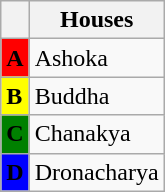<table class="wikitable">
<tr>
<th style="width: 0.5em"></th>
<th><strong>Houses</strong></th>
</tr>
<tr>
<td style="background:red;"><strong>A</strong></td>
<td>Ashoka</td>
</tr>
<tr>
<td style="background:yellow;"><strong>B</strong></td>
<td>Buddha</td>
</tr>
<tr>
<td style="background:green;"><strong>C</strong></td>
<td>Chanakya</td>
</tr>
<tr>
<td style="background:blue;"><strong>D</strong></td>
<td>Dronacharya</td>
</tr>
</table>
